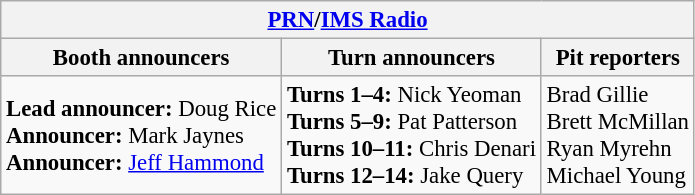<table class="wikitable" style="font-size: 95%">
<tr>
<th colspan="3"><a href='#'>PRN</a>/<a href='#'>IMS Radio</a></th>
</tr>
<tr>
<th>Booth announcers</th>
<th>Turn announcers</th>
<th>Pit reporters</th>
</tr>
<tr>
<td><strong>Lead announcer:</strong> Doug Rice<br><strong>Announcer:</strong> Mark Jaynes<br><strong>Announcer:</strong> <a href='#'>Jeff Hammond</a></td>
<td><strong>Turns 1–4:</strong> Nick Yeoman<br><strong>Turns 5–9:</strong> Pat Patterson<br><strong>Turns 10–11:</strong> Chris Denari<br><strong>Turns 12–14:</strong> Jake Query</td>
<td>Brad Gillie<br>Brett McMillan<br>Ryan Myrehn<br>Michael Young</td>
</tr>
</table>
